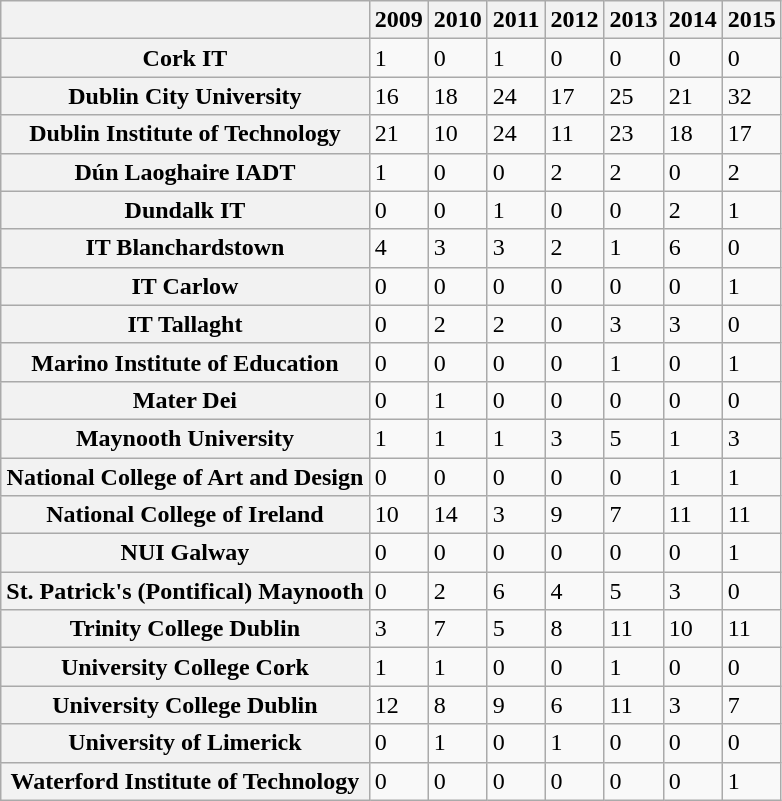<table class="wikitable">
<tr>
<th></th>
<th>2009</th>
<th>2010</th>
<th>2011</th>
<th>2012</th>
<th>2013</th>
<th>2014</th>
<th>2015</th>
</tr>
<tr>
<th>Cork IT</th>
<td>1</td>
<td>0</td>
<td>1</td>
<td>0</td>
<td>0</td>
<td>0</td>
<td>0</td>
</tr>
<tr>
<th>Dublin City University</th>
<td>16</td>
<td>18</td>
<td>24</td>
<td>17</td>
<td>25</td>
<td>21</td>
<td>32</td>
</tr>
<tr>
<th>Dublin Institute of Technology</th>
<td>21</td>
<td>10</td>
<td>24</td>
<td>11</td>
<td>23</td>
<td>18</td>
<td>17</td>
</tr>
<tr>
<th>Dún Laoghaire IADT</th>
<td>1</td>
<td>0</td>
<td>0</td>
<td>2</td>
<td>2</td>
<td>0</td>
<td>2</td>
</tr>
<tr>
<th>Dundalk IT</th>
<td>0</td>
<td>0</td>
<td>1</td>
<td>0</td>
<td>0</td>
<td>2</td>
<td>1</td>
</tr>
<tr>
<th>IT Blanchardstown</th>
<td>4</td>
<td>3</td>
<td>3</td>
<td>2</td>
<td>1</td>
<td>6</td>
<td>0</td>
</tr>
<tr>
<th>IT Carlow</th>
<td>0</td>
<td>0</td>
<td>0</td>
<td>0</td>
<td>0</td>
<td>0</td>
<td>1</td>
</tr>
<tr>
<th>IT Tallaght</th>
<td>0</td>
<td>2</td>
<td>2</td>
<td>0</td>
<td>3</td>
<td>3</td>
<td>0</td>
</tr>
<tr>
<th>Marino Institute of Education</th>
<td>0</td>
<td>0</td>
<td>0</td>
<td>0</td>
<td>1</td>
<td>0</td>
<td>1</td>
</tr>
<tr>
<th>Mater Dei</th>
<td>0</td>
<td>1</td>
<td>0</td>
<td>0</td>
<td>0</td>
<td>0</td>
<td>0</td>
</tr>
<tr>
<th>Maynooth University</th>
<td>1</td>
<td>1</td>
<td>1</td>
<td>3</td>
<td>5</td>
<td>1</td>
<td>3</td>
</tr>
<tr>
<th>National College of Art and Design</th>
<td>0</td>
<td>0</td>
<td>0</td>
<td>0</td>
<td>0</td>
<td>1</td>
<td>1</td>
</tr>
<tr>
<th>National College of Ireland</th>
<td>10</td>
<td>14</td>
<td>3</td>
<td>9</td>
<td>7</td>
<td>11</td>
<td>11</td>
</tr>
<tr>
<th>NUI Galway</th>
<td>0</td>
<td>0</td>
<td>0</td>
<td>0</td>
<td>0</td>
<td>0</td>
<td>1</td>
</tr>
<tr>
<th>St. Patrick's (Pontifical) Maynooth</th>
<td>0</td>
<td>2</td>
<td>6</td>
<td>4</td>
<td>5</td>
<td>3</td>
<td>0</td>
</tr>
<tr>
<th>Trinity College Dublin</th>
<td>3</td>
<td>7</td>
<td>5</td>
<td>8</td>
<td>11</td>
<td>10</td>
<td>11</td>
</tr>
<tr>
<th>University College Cork</th>
<td>1</td>
<td>1</td>
<td>0</td>
<td>0</td>
<td>1</td>
<td>0</td>
<td>0</td>
</tr>
<tr>
<th>University College Dublin</th>
<td>12</td>
<td>8</td>
<td>9</td>
<td>6</td>
<td>11</td>
<td>3</td>
<td>7</td>
</tr>
<tr>
<th>University of Limerick</th>
<td>0</td>
<td>1</td>
<td>0</td>
<td>1</td>
<td>0</td>
<td>0</td>
<td>0</td>
</tr>
<tr>
<th>Waterford Institute of Technology</th>
<td>0</td>
<td>0</td>
<td>0</td>
<td>0</td>
<td>0</td>
<td>0</td>
<td>1</td>
</tr>
</table>
